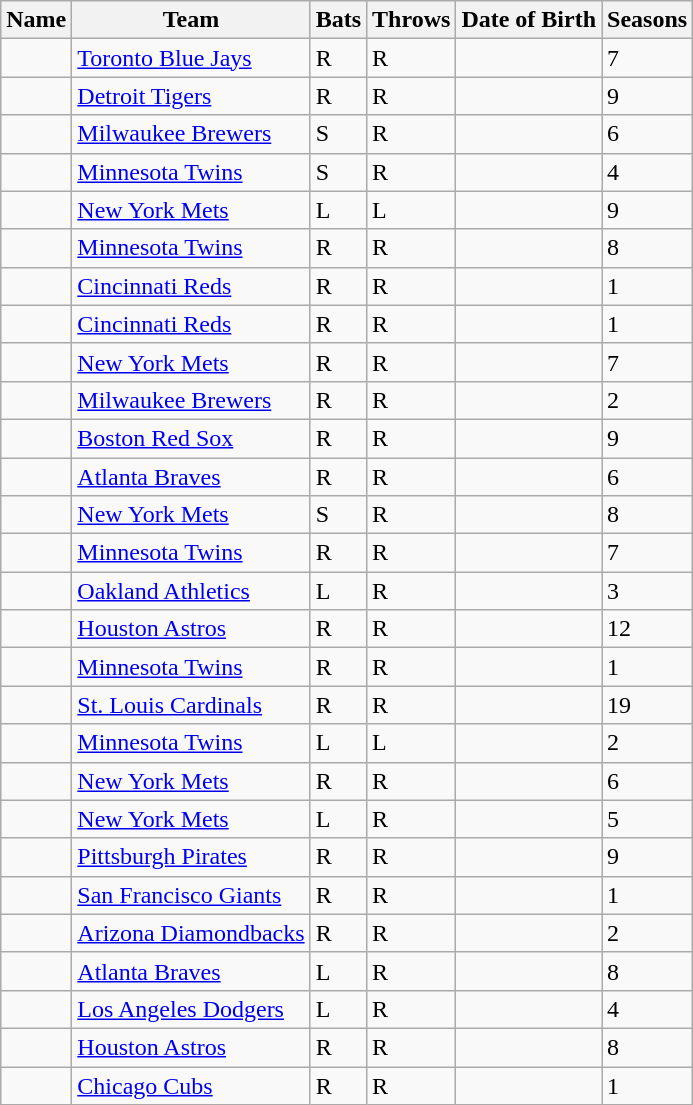<table class="wikitable sortable collapsible collapsed">
<tr>
<th>Name</th>
<th>Team</th>
<th>Bats</th>
<th>Throws</th>
<th>Date of Birth</th>
<th>Seasons</th>
</tr>
<tr>
<td></td>
<td><a href='#'>Toronto Blue Jays</a></td>
<td>R</td>
<td>R</td>
<td></td>
<td>7</td>
</tr>
<tr>
<td></td>
<td><a href='#'>Detroit Tigers</a></td>
<td>R</td>
<td>R</td>
<td></td>
<td>9</td>
</tr>
<tr>
<td></td>
<td><a href='#'>Milwaukee Brewers</a></td>
<td>S</td>
<td>R</td>
<td></td>
<td>6</td>
</tr>
<tr>
<td></td>
<td><a href='#'>Minnesota Twins</a></td>
<td>S</td>
<td>R</td>
<td></td>
<td>4</td>
</tr>
<tr>
<td></td>
<td><a href='#'>New York Mets</a></td>
<td>L</td>
<td>L</td>
<td></td>
<td>9</td>
</tr>
<tr>
<td></td>
<td><a href='#'>Minnesota Twins</a></td>
<td>R</td>
<td>R</td>
<td></td>
<td>8</td>
</tr>
<tr>
<td></td>
<td><a href='#'>Cincinnati Reds</a></td>
<td>R</td>
<td>R</td>
<td></td>
<td>1</td>
</tr>
<tr>
<td></td>
<td><a href='#'>Cincinnati Reds</a></td>
<td>R</td>
<td>R</td>
<td></td>
<td>1</td>
</tr>
<tr>
<td></td>
<td><a href='#'>New York Mets</a></td>
<td>R</td>
<td>R</td>
<td></td>
<td>7</td>
</tr>
<tr>
<td></td>
<td><a href='#'>Milwaukee Brewers</a></td>
<td>R</td>
<td>R</td>
<td></td>
<td>2</td>
</tr>
<tr>
<td></td>
<td><a href='#'>Boston Red Sox</a></td>
<td>R</td>
<td>R</td>
<td></td>
<td>9</td>
</tr>
<tr>
<td></td>
<td><a href='#'>Atlanta Braves</a></td>
<td>R</td>
<td>R</td>
<td></td>
<td>6</td>
</tr>
<tr>
<td></td>
<td><a href='#'>New York Mets</a></td>
<td>S</td>
<td>R</td>
<td></td>
<td>8</td>
</tr>
<tr>
<td></td>
<td><a href='#'>Minnesota Twins</a></td>
<td>R</td>
<td>R</td>
<td></td>
<td>7</td>
</tr>
<tr>
<td></td>
<td><a href='#'>Oakland Athletics</a></td>
<td>L</td>
<td>R</td>
<td></td>
<td>3</td>
</tr>
<tr>
<td></td>
<td><a href='#'>Houston Astros</a></td>
<td>R</td>
<td>R</td>
<td></td>
<td>12</td>
</tr>
<tr>
<td></td>
<td><a href='#'>Minnesota Twins</a></td>
<td>R</td>
<td>R</td>
<td></td>
<td>1</td>
</tr>
<tr>
<td></td>
<td><a href='#'>St. Louis Cardinals</a></td>
<td>R</td>
<td>R</td>
<td></td>
<td>19</td>
</tr>
<tr>
<td></td>
<td><a href='#'>Minnesota Twins</a></td>
<td>L</td>
<td>L</td>
<td></td>
<td>2</td>
</tr>
<tr>
<td></td>
<td><a href='#'>New York Mets</a></td>
<td>R</td>
<td>R</td>
<td></td>
<td>6</td>
</tr>
<tr>
<td></td>
<td><a href='#'>New York Mets</a></td>
<td>L</td>
<td>R</td>
<td></td>
<td>5</td>
</tr>
<tr>
<td></td>
<td><a href='#'>Pittsburgh Pirates</a></td>
<td>R</td>
<td>R</td>
<td></td>
<td>9</td>
</tr>
<tr>
<td></td>
<td><a href='#'>San Francisco Giants</a></td>
<td>R</td>
<td>R</td>
<td></td>
<td>1</td>
</tr>
<tr>
<td></td>
<td><a href='#'>Arizona Diamondbacks</a></td>
<td>R</td>
<td>R</td>
<td></td>
<td>2</td>
</tr>
<tr>
<td></td>
<td><a href='#'>Atlanta Braves</a></td>
<td>L</td>
<td>R</td>
<td></td>
<td>8</td>
</tr>
<tr>
<td></td>
<td><a href='#'>Los Angeles Dodgers</a></td>
<td>L</td>
<td>R</td>
<td></td>
<td>4</td>
</tr>
<tr>
<td></td>
<td><a href='#'>Houston Astros</a></td>
<td>R</td>
<td>R</td>
<td></td>
<td>8</td>
</tr>
<tr>
<td></td>
<td><a href='#'>Chicago Cubs</a></td>
<td>R</td>
<td>R</td>
<td></td>
<td>1</td>
</tr>
</table>
